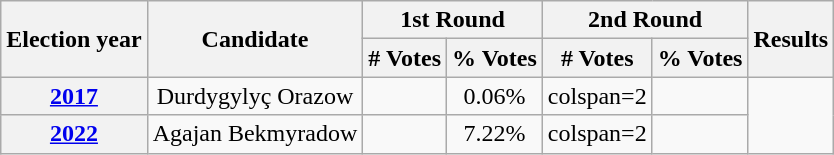<table class=wikitable style=text-align:center>
<tr>
<th rowspan=2>Election year</th>
<th rowspan=2>Candidate</th>
<th colspan=2>1st Round</th>
<th colspan=2>2nd Round</th>
<th rowspan=2>Results</th>
</tr>
<tr>
<th># Votes</th>
<th>% Votes</th>
<th># Votes</th>
<th>% Votes</th>
</tr>
<tr>
<th><a href='#'>2017</a></th>
<td>Durdygylyç Orazow</td>
<td></td>
<td>0.06%</td>
<td>colspan=2 </td>
<td></td>
</tr>
<tr>
<th><a href='#'>2022</a></th>
<td>Agajan Bekmyradow</td>
<td></td>
<td>7.22%</td>
<td>colspan=2 </td>
<td></td>
</tr>
</table>
